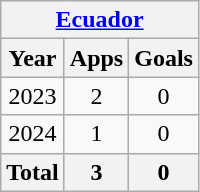<table class="wikitable" style="text-align:center">
<tr>
<th colspan=3><a href='#'>Ecuador</a></th>
</tr>
<tr>
<th>Year</th>
<th>Apps</th>
<th>Goals</th>
</tr>
<tr>
<td>2023</td>
<td>2</td>
<td>0</td>
</tr>
<tr>
<td>2024</td>
<td>1</td>
<td>0</td>
</tr>
<tr>
<th>Total</th>
<th>3</th>
<th>0</th>
</tr>
</table>
